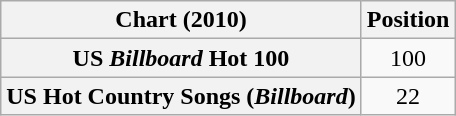<table class="wikitable plainrowheaders sortable" style="text-align:center">
<tr>
<th>Chart (2010)</th>
<th>Position</th>
</tr>
<tr>
<th scope="row">US <em>Billboard</em> Hot 100</th>
<td>100</td>
</tr>
<tr>
<th scope="row">US Hot Country Songs (<em>Billboard</em>)</th>
<td>22</td>
</tr>
</table>
